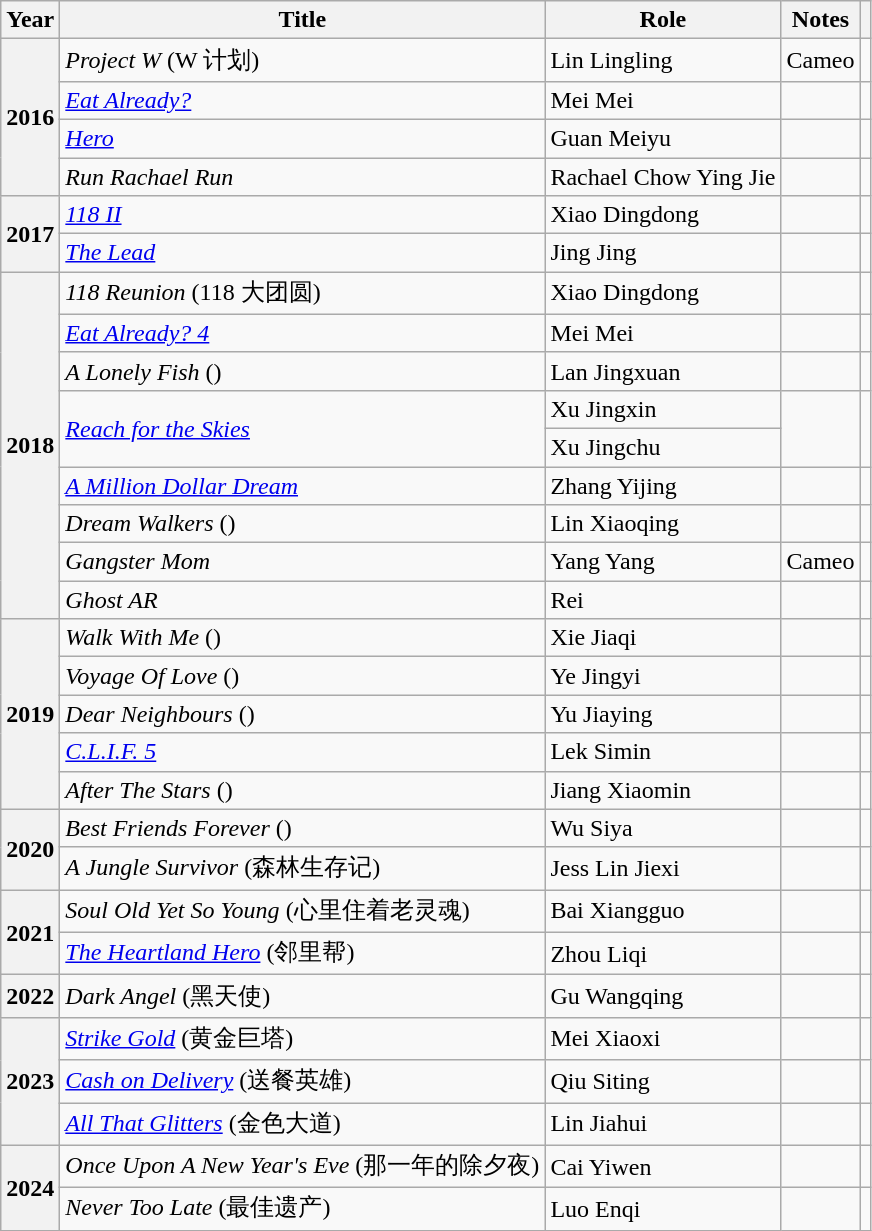<table class="wikitable sortable plainrowheaders">
<tr>
<th scope="col">Year</th>
<th scope="col">Title</th>
<th scope="col">Role</th>
<th scope="col" class="unsortable">Notes</th>
<th scope="col" class="unsortable"></th>
</tr>
<tr>
<th scope="row" rowspan="4">2016</th>
<td><em>Project W</em> (W 计划)</td>
<td>Lin Lingling</td>
<td>Cameo</td>
<td></td>
</tr>
<tr>
<td><em><a href='#'>Eat Already?</a></em></td>
<td>Mei Mei</td>
<td></td>
<td></td>
</tr>
<tr>
<td><em><a href='#'>Hero</a></em></td>
<td>Guan Meiyu</td>
<td></td>
<td></td>
</tr>
<tr>
<td><em>Run Rachael Run</em></td>
<td>Rachael Chow Ying Jie</td>
<td></td>
<td></td>
</tr>
<tr>
<th scope="row" rowspan="2">2017</th>
<td><em><a href='#'>118 II</a></em></td>
<td>Xiao Dingdong</td>
<td></td>
<td></td>
</tr>
<tr>
<td><em><a href='#'>The Lead</a></em></td>
<td>Jing Jing</td>
<td></td>
<td></td>
</tr>
<tr>
<th scope="row" rowspan="9">2018</th>
<td><em>118 Reunion</em>  (118 大团圆)</td>
<td>Xiao Dingdong</td>
<td></td>
<td></td>
</tr>
<tr>
<td><em><a href='#'>Eat Already? 4</a></em></td>
<td>Mei Mei</td>
<td></td>
<td></td>
</tr>
<tr>
<td><em>A Lonely Fish</em>  ()</td>
<td>Lan Jingxuan</td>
<td></td>
<td></td>
</tr>
<tr>
<td rowspan="2"><em><a href='#'>Reach for the Skies</a></em></td>
<td>Xu Jingxin</td>
<td rowspan="2"></td>
<td rowspan="2"></td>
</tr>
<tr>
<td>Xu Jingchu</td>
</tr>
<tr>
<td><em><a href='#'>A Million Dollar Dream</a></em></td>
<td>Zhang Yijing</td>
<td></td>
<td></td>
</tr>
<tr>
<td><em>Dream Walkers</em> ()</td>
<td>Lin Xiaoqing</td>
<td></td>
<td></td>
</tr>
<tr>
<td><em>Gangster Mom</em></td>
<td>Yang Yang</td>
<td>Cameo</td>
<td></td>
</tr>
<tr>
<td><em>Ghost AR</em></td>
<td>Rei</td>
<td></td>
<td></td>
</tr>
<tr>
<th scope="row" rowspan="5">2019</th>
<td><em>Walk With Me</em> ()</td>
<td>Xie Jiaqi</td>
<td></td>
<td></td>
</tr>
<tr>
<td><em>Voyage Of Love</em>  ()</td>
<td>Ye Jingyi</td>
<td></td>
<td></td>
</tr>
<tr>
<td><em>Dear Neighbours</em>  ()</td>
<td>Yu Jiaying</td>
<td></td>
<td></td>
</tr>
<tr>
<td><em><a href='#'>C.L.I.F. 5</a></em></td>
<td>Lek Simin</td>
<td></td>
<td></td>
</tr>
<tr>
<td><em>After The Stars</em>  ()</td>
<td>Jiang Xiaomin</td>
<td></td>
<td></td>
</tr>
<tr>
<th scope="row" rowspan="2">2020</th>
<td><em>Best Friends Forever</em> ()</td>
<td>Wu Siya</td>
<td></td>
<td></td>
</tr>
<tr>
<td><em>A Jungle Survivor</em> (森林生存记)</td>
<td>Jess Lin Jiexi</td>
<td></td>
<td></td>
</tr>
<tr>
<th scope="row" rowspan="2">2021</th>
<td><em>Soul Old Yet So Young</em> (心里住着老灵魂)</td>
<td>Bai Xiangguo</td>
<td></td>
<td></td>
</tr>
<tr>
<td><em><a href='#'>The Heartland Hero</a></em>  (邻里帮)</td>
<td>Zhou Liqi</td>
<td></td>
<td></td>
</tr>
<tr>
<th scope="row">2022</th>
<td><em>Dark Angel</em> (黑天使)</td>
<td>Gu Wangqing</td>
<td></td>
<td></td>
</tr>
<tr>
<th scope="row" rowspan="3">2023</th>
<td><em><a href='#'>Strike Gold</a></em> (黄金巨塔)</td>
<td>Mei Xiaoxi</td>
<td></td>
<td></td>
</tr>
<tr>
<td><em><a href='#'>Cash on Delivery</a></em>  (送餐英雄)</td>
<td>Qiu Siting</td>
<td></td>
<td></td>
</tr>
<tr>
<td><em><a href='#'>All That Glitters</a></em>  (金色大道)</td>
<td>Lin Jiahui</td>
<td></td>
<td></td>
</tr>
<tr>
<th scope="row" rowspan="4">2024</th>
<td><em>Once Upon A New Year's Eve</em> (那一年的除夕夜)</td>
<td>Cai Yiwen</td>
<td></td>
<td></td>
</tr>
<tr>
<td><em>Never Too Late</em>  (最佳遗产)</td>
<td>Luo Enqi</td>
<td></td>
<td></td>
</tr>
</table>
